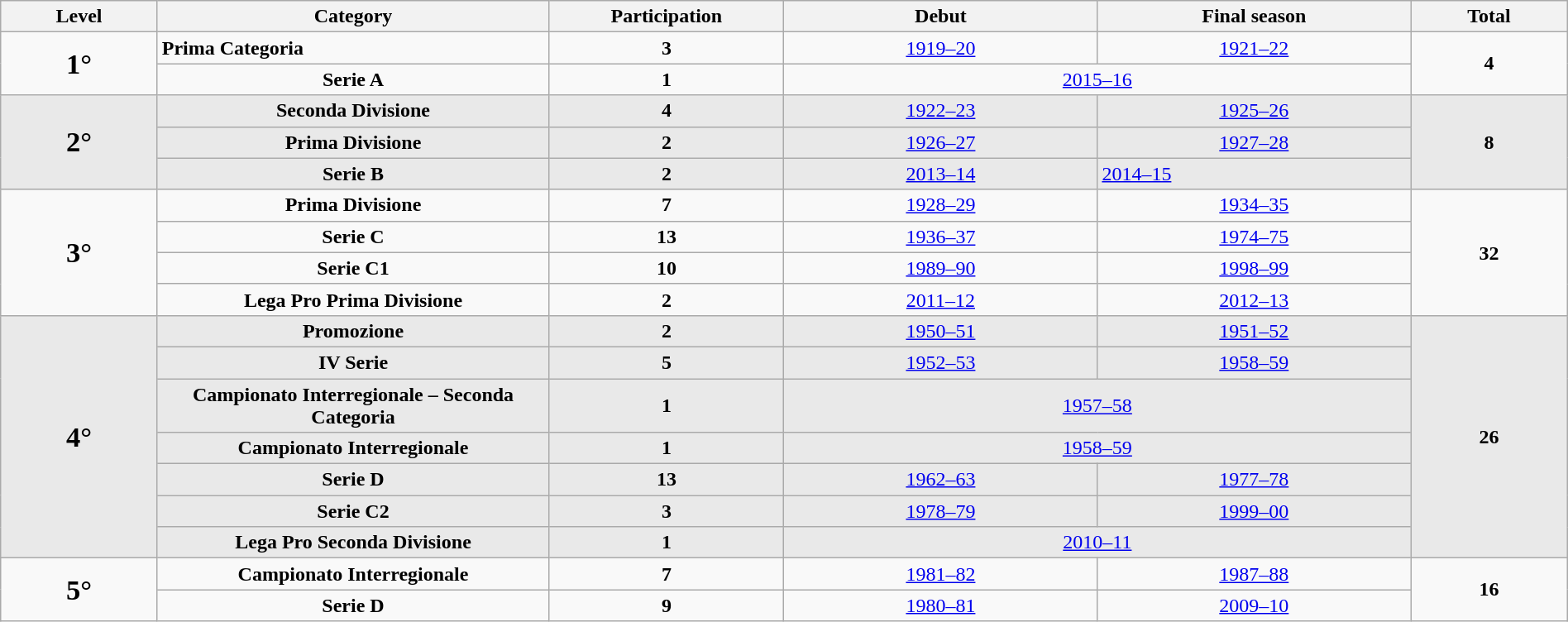<table class="wikitable center" width=100%>
<tr>
<th width="10%">Level</th>
<th width="25%">Category</th>
<th width="15%">Participation</th>
<th width="20%">Debut</th>
<th width="20%">Final season</th>
<th width="10%">Total</th>
</tr>
<tr>
<td align="center" rowspan="2"><big><big><strong>1°</strong></big></big></td>
<td><strong>Prima Categoria</strong></td>
<td align="center"><strong>3</strong></td>
<td align="center"><a href='#'>1919–20</a></td>
<td align="center"><a href='#'>1921–22</a></td>
<td align="center" rowspan="2"><strong>4</strong></td>
</tr>
<tr>
<td align="center"><strong>Serie A</strong></td>
<td align="center"><strong>1</strong></td>
<td align="center" colspan=2><a href='#'>2015–16</a></td>
</tr>
<tr bgcolor="#E9E9E9">
<td align="center" rowspan="3"><big><big><strong>2°</strong></big></big></td>
<td align="center"><strong>Seconda Divisione</strong></td>
<td align="center"><strong>4</strong></td>
<td align="center"><a href='#'>1922–23</a></td>
<td align="center"><a href='#'>1925–26</a></td>
<td align="center" rowspan="3"><strong>8</strong></td>
</tr>
<tr bgcolor="#E9E9E9">
<td align="center"><strong>Prima Divisione</strong></td>
<td align="center"><strong>2</strong></td>
<td align="center"><a href='#'>1926–27</a></td>
<td align="center"><a href='#'>1927–28</a></td>
</tr>
<tr bgcolor="#E9E9E9">
<td align="center"><strong>Serie B</strong></td>
<td align="center"><strong>2</strong></td>
<td align="center"><a href='#'>2013–14</a></td>
<td><a href='#'>2014–15</a></td>
</tr>
<tr>
<td align="center" rowspan="4"><big><big><strong>3°</strong></big></big></td>
<td align="center"><strong>Prima Divisione</strong></td>
<td align="center"><strong>7</strong></td>
<td align="center"><a href='#'>1928–29</a></td>
<td align="center"><a href='#'>1934–35</a></td>
<td align="center" rowspan="4"><strong>32</strong></td>
</tr>
<tr>
<td align="center"><strong>Serie C</strong></td>
<td align="center"><strong>13</strong></td>
<td align="center"><a href='#'>1936–37</a></td>
<td align="center"><a href='#'>1974–75</a></td>
</tr>
<tr>
<td align="center"><strong>Serie C1</strong></td>
<td align="center"><strong>10</strong></td>
<td align="center"><a href='#'>1989–90</a></td>
<td align="center"><a href='#'>1998–99</a></td>
</tr>
<tr>
<td align="center"><strong>Lega Pro Prima Divisione</strong></td>
<td align="center"><strong>2</strong></td>
<td align="center"><a href='#'>2011–12</a></td>
<td align="center"><a href='#'>2012–13</a></td>
</tr>
<tr bgcolor="#E9E9E9">
<td align="center" rowspan="7"><big><big><strong>4°</strong></big></big></td>
<td align="center"><strong>Promozione</strong></td>
<td align="center"><strong>2</strong></td>
<td align="center"><a href='#'>1950–51</a></td>
<td align="center"><a href='#'>1951–52</a></td>
<td align="center" rowspan="7"><strong>26</strong></td>
</tr>
<tr bgcolor="#E9E9E9">
<td align="center"><strong>IV Serie</strong></td>
<td align="center"><strong>5</strong></td>
<td align="center"><a href='#'>1952–53</a></td>
<td align="center"><a href='#'>1958–59</a></td>
</tr>
<tr bgcolor="#E9E9E9">
<td align="center"><strong>Campionato Interregionale – Seconda Categoria</strong></td>
<td align="center"><strong>1</strong></td>
<td align="center" colspan=2><a href='#'>1957–58</a></td>
</tr>
<tr bgcolor="#E9E9E9">
<td align="center"><strong>Campionato Interregionale</strong></td>
<td align="center"><strong>1</strong></td>
<td align="center" colspan=2><a href='#'>1958–59</a></td>
</tr>
<tr bgcolor="#E9E9E9">
<td align="center"><strong>Serie D</strong></td>
<td align="center"><strong>13</strong></td>
<td align="center"><a href='#'>1962–63</a></td>
<td align="center"><a href='#'>1977–78</a></td>
</tr>
<tr bgcolor="#E9E9E9">
<td align="center"><strong>Serie C2</strong></td>
<td align="center"><strong>3</strong></td>
<td align="center"><a href='#'>1978–79</a></td>
<td align="center"><a href='#'>1999–00</a></td>
</tr>
<tr bgcolor="#E9E9E9">
<td align="center"><strong>Lega Pro Seconda Divisione</strong></td>
<td align="center"><strong>1</strong></td>
<td align="center" colspan=2><a href='#'>2010–11</a></td>
</tr>
<tr>
<td align="center" rowspan="2"><big><big><strong>5°</strong></big></big></td>
<td align="center"><strong>Campionato Interregionale</strong></td>
<td align="center"><strong>7</strong></td>
<td align="center"><a href='#'>1981–82</a></td>
<td align="center"><a href='#'>1987–88</a></td>
<td align="center" rowspan="2"><strong>16</strong></td>
</tr>
<tr>
<td align="center"><strong>Serie D</strong></td>
<td align="center"><strong>9</strong></td>
<td align="center"><a href='#'>1980–81</a></td>
<td align="center"><a href='#'>2009–10</a></td>
</tr>
</table>
